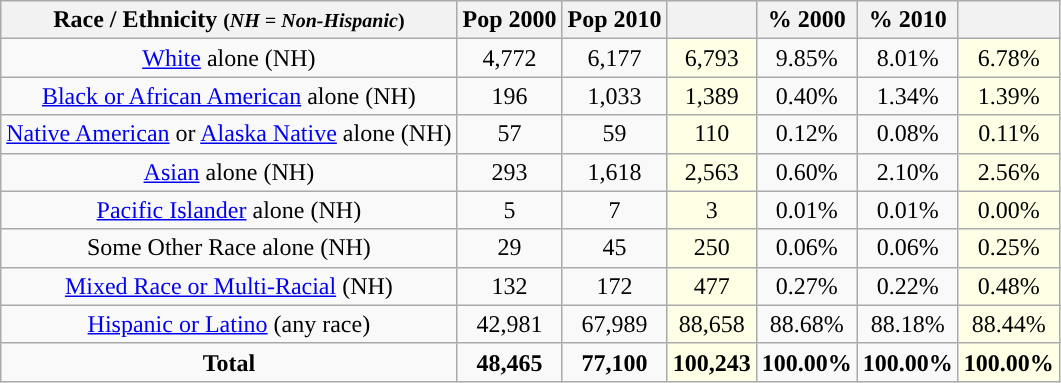<table class="wikitable" style="text-align:center;">
<tr>
<th>Race / Ethnicity <small>(<em>NH = Non-Hispanic</em>)</small></th>
<th>Pop 2000</th>
<th>Pop 2010</th>
<th></th>
<th>% 2000</th>
<th>% 2010</th>
<th></th>
</tr>
<tr>
<td><a href='#'>White</a> alone (NH)</td>
<td>4,772</td>
<td>6,177</td>
<td style='background: #ffffe6;'>6,793</td>
<td>9.85%</td>
<td>8.01%</td>
<td style='background: #ffffe6;'>6.78%</td>
</tr>
<tr>
<td><a href='#'>Black or African American</a> alone (NH)</td>
<td>196</td>
<td>1,033</td>
<td style='background: #ffffe6;'>1,389</td>
<td>0.40%</td>
<td>1.34%</td>
<td style='background: #ffffe6;'>1.39%</td>
</tr>
<tr>
<td><a href='#'>Native American</a> or <a href='#'>Alaska Native</a> alone (NH)</td>
<td>57</td>
<td>59</td>
<td style='background: #ffffe6;'>110</td>
<td>0.12%</td>
<td>0.08%</td>
<td style='background: #ffffe6;'>0.11%</td>
</tr>
<tr>
<td><a href='#'>Asian</a> alone (NH)</td>
<td>293</td>
<td>1,618</td>
<td style='background: #ffffe6;'>2,563</td>
<td>0.60%</td>
<td>2.10%</td>
<td style='background: #ffffe6;'>2.56%</td>
</tr>
<tr>
<td><a href='#'>Pacific Islander</a> alone (NH)</td>
<td>5</td>
<td>7</td>
<td style='background: #ffffe6;'>3</td>
<td>0.01%</td>
<td>0.01%</td>
<td style='background: #ffffe6;'>0.00%</td>
</tr>
<tr>
<td>Some Other Race alone (NH)</td>
<td>29</td>
<td>45</td>
<td style='background: #ffffe6;'>250</td>
<td>0.06%</td>
<td>0.06%</td>
<td style='background: #ffffe6;'>0.25%</td>
</tr>
<tr>
<td><a href='#'>Mixed Race or Multi-Racial</a> (NH)</td>
<td>132</td>
<td>172</td>
<td style='background: #ffffe6;'>477</td>
<td>0.27%</td>
<td>0.22%</td>
<td style='background: #ffffe6;'>0.48%</td>
</tr>
<tr>
<td><a href='#'>Hispanic or Latino</a> (any race)</td>
<td>42,981</td>
<td>67,989</td>
<td style='background: #ffffe6;'>88,658</td>
<td>88.68%</td>
<td>88.18%</td>
<td style='background: #ffffe6;'>88.44%</td>
</tr>
<tr>
<td><strong>Total</strong></td>
<td><strong>48,465</strong></td>
<td><strong>77,100</strong></td>
<td style='background: #ffffe6;'><strong>100,243</strong></td>
<td><strong>100.00%</strong></td>
<td><strong>100.00%</strong></td>
<td style='background: #ffffe6;'><strong>100.00%</strong></td>
</tr>
</table>
